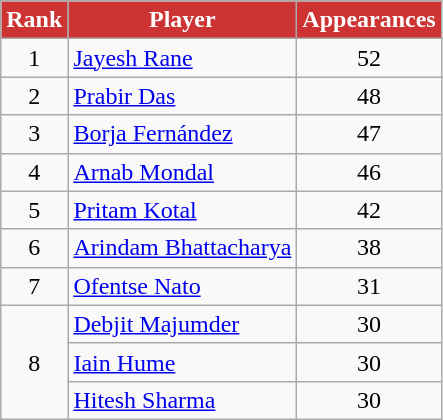<table class="wikitable">
<tr>
<th style="background:#CD3333; color:#FFFFFF;" scope="col">Rank</th>
<th style="background:#CD3333; color:#FFFFFF;" scope="col">Player</th>
<th style="background:#CD3333; color:#FFFFFF;" scope="col">Appearances</th>
</tr>
<tr>
<td align=center>1</td>
<td> <a href='#'>Jayesh Rane</a></td>
<td align=center>52</td>
</tr>
<tr>
<td align=center>2</td>
<td> <a href='#'>Prabir Das</a></td>
<td align=center>48</td>
</tr>
<tr>
<td align=center>3</td>
<td> <a href='#'>Borja Fernández</a></td>
<td align=center>47</td>
</tr>
<tr>
<td align=center>4</td>
<td> <a href='#'>Arnab Mondal</a></td>
<td align=center>46</td>
</tr>
<tr>
<td align=center>5</td>
<td> <a href='#'>Pritam Kotal</a></td>
<td align=center>42</td>
</tr>
<tr>
<td align=center>6</td>
<td> <a href='#'>Arindam Bhattacharya</a></td>
<td align=center>38</td>
</tr>
<tr>
<td align=center>7</td>
<td> <a href='#'>Ofentse Nato</a></td>
<td align=center>31</td>
</tr>
<tr>
<td rowspan=3 align=center>8</td>
<td> <a href='#'>Debjit Majumder</a></td>
<td align=center>30</td>
</tr>
<tr>
<td> <a href='#'>Iain Hume</a></td>
<td align=center>30</td>
</tr>
<tr>
<td> <a href='#'>Hitesh Sharma</a></td>
<td align=center>30</td>
</tr>
</table>
